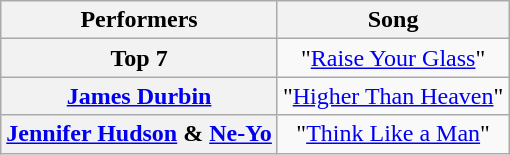<table class="wikitable" style="text-align:center;">
<tr>
<th scope="col">Performers</th>
<th scope="col">Song</th>
</tr>
<tr>
<th scope="row">Top 7</th>
<td>"<a href='#'>Raise Your Glass</a>"</td>
</tr>
<tr>
<th scope="row"><a href='#'>James Durbin</a></th>
<td>"<a href='#'>Higher Than Heaven</a>"</td>
</tr>
<tr>
<th scope="row"><a href='#'>Jennifer Hudson</a> & <a href='#'>Ne-Yo</a></th>
<td>"<a href='#'>Think Like a Man</a>"</td>
</tr>
</table>
